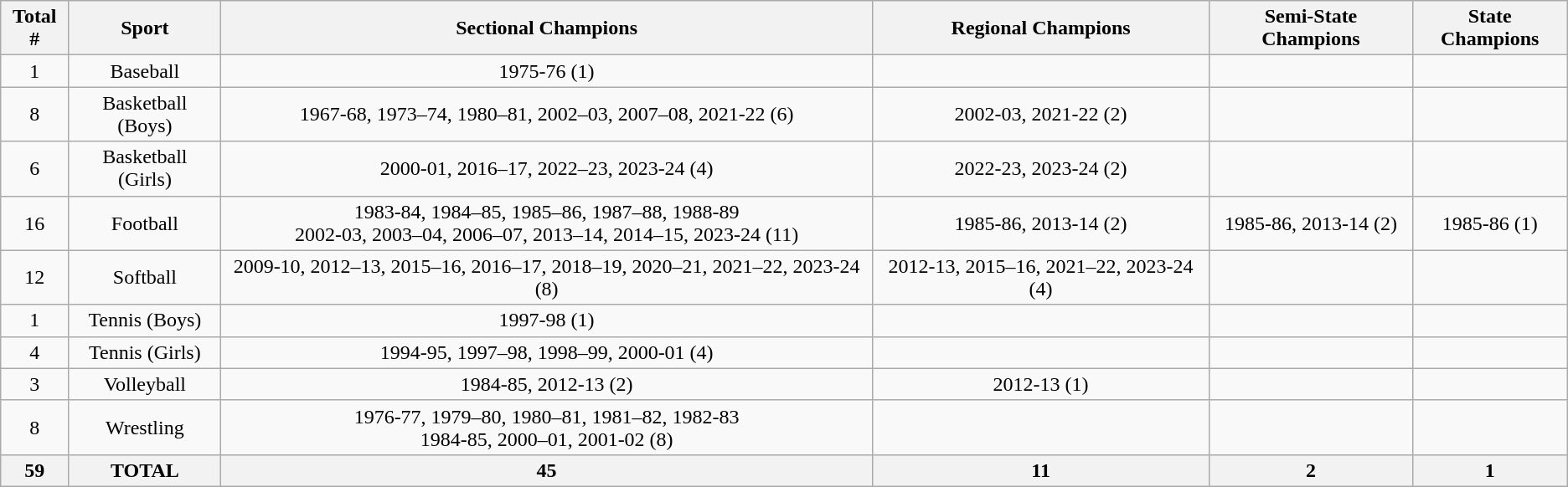<table class="wikitable sortable" style="text-align: center">
<tr>
<th>Total #</th>
<th>Sport</th>
<th class="unsortable">Sectional Champions</th>
<th class="unsortable">Regional Champions</th>
<th class="unsortable">Semi-State Champions</th>
<th class="unsortable">State Champions</th>
</tr>
<tr>
<td>1</td>
<td>Baseball</td>
<td>1975-76 (1)</td>
<td></td>
<td></td>
<td></td>
</tr>
<tr>
<td>8</td>
<td>Basketball (Boys)</td>
<td>1967-68, 1973–74, 1980–81, 2002–03, 2007–08, 2021-22 (6)</td>
<td>2002-03, 2021-22 (2)</td>
<td></td>
<td></td>
</tr>
<tr>
<td>6</td>
<td>Basketball (Girls)</td>
<td>2000-01, 2016–17, 2022–23, 2023-24 (4)</td>
<td>2022-23, 2023-24 (2)</td>
<td></td>
<td></td>
</tr>
<tr>
<td>16</td>
<td>Football</td>
<td>1983-84, 1984–85, 1985–86, 1987–88, 1988-89<br>2002-03, 2003–04, 2006–07, 2013–14, 2014–15, 2023-24 (11)</td>
<td>1985-86, 2013-14 (2)</td>
<td>1985-86, 2013-14 (2)</td>
<td>1985-86 (1)</td>
</tr>
<tr>
<td>12</td>
<td>Softball</td>
<td>2009-10, 2012–13, 2015–16, 2016–17, 2018–19, 2020–21, 2021–22, 2023-24 (8)</td>
<td>2012-13, 2015–16, 2021–22, 2023-24 (4)</td>
<td></td>
<td></td>
</tr>
<tr>
<td>1</td>
<td>Tennis (Boys)</td>
<td>1997-98 (1)</td>
<td></td>
<td></td>
<td></td>
</tr>
<tr>
<td>4</td>
<td>Tennis (Girls)</td>
<td>1994-95, 1997–98, 1998–99, 2000-01 (4)</td>
<td></td>
<td></td>
<td></td>
</tr>
<tr>
<td>3</td>
<td>Volleyball</td>
<td>1984-85, 2012-13 (2)</td>
<td>2012-13 (1)</td>
<td></td>
<td></td>
</tr>
<tr>
<td>8</td>
<td>Wrestling</td>
<td>1976-77, 1979–80, 1980–81, 1981–82, 1982-83<br>1984-85, 2000–01, 2001-02 (8)</td>
<td></td>
<td></td>
<td></td>
</tr>
<tr>
<th><strong>59</strong></th>
<th><strong>TOTAL</strong></th>
<th><strong>45</strong></th>
<th><strong>11</strong></th>
<th><strong>2</strong></th>
<th><strong>1</strong></th>
</tr>
</table>
